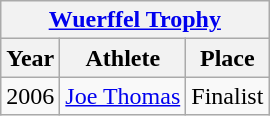<table class="wikitable">
<tr>
<th colspan=3><strong><a href='#'>Wuerffel Trophy</a></strong></th>
</tr>
<tr>
<th>Year</th>
<th>Athlete</th>
<th>Place</th>
</tr>
<tr>
<td>2006</td>
<td><a href='#'>Joe Thomas</a></td>
<td>Finalist</td>
</tr>
</table>
